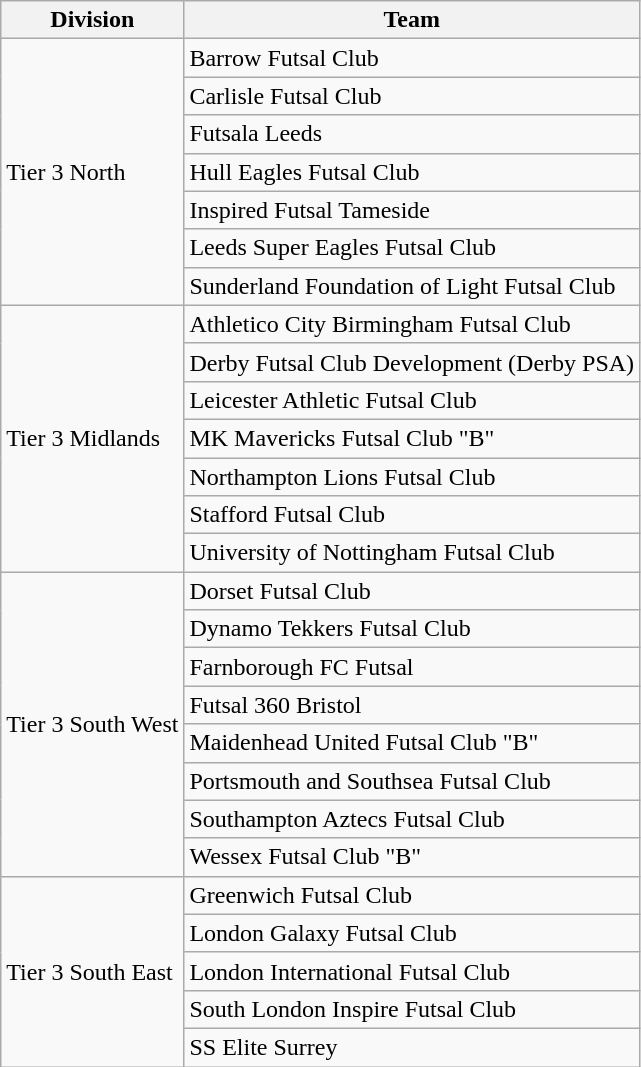<table class="wikitable">
<tr>
<th>Division</th>
<th>Team</th>
</tr>
<tr>
<td rowspan="7">Tier 3 North</td>
<td>Barrow Futsal Club</td>
</tr>
<tr>
<td>Carlisle Futsal Club</td>
</tr>
<tr>
<td>Futsala Leeds</td>
</tr>
<tr>
<td>Hull Eagles Futsal Club</td>
</tr>
<tr>
<td>Inspired Futsal Tameside</td>
</tr>
<tr>
<td>Leeds Super Eagles Futsal Club</td>
</tr>
<tr>
<td>Sunderland Foundation of Light Futsal Club</td>
</tr>
<tr>
<td rowspan="7">Tier 3 Midlands</td>
<td>Athletico City Birmingham Futsal Club</td>
</tr>
<tr>
<td>Derby Futsal Club Development (Derby PSA)</td>
</tr>
<tr>
<td>Leicester Athletic Futsal Club</td>
</tr>
<tr>
<td>MK Mavericks Futsal Club "B"</td>
</tr>
<tr>
<td>Northampton Lions Futsal Club</td>
</tr>
<tr>
<td>Stafford Futsal Club</td>
</tr>
<tr>
<td>University of Nottingham Futsal Club</td>
</tr>
<tr>
<td rowspan="8">Tier 3 South West</td>
<td>Dorset Futsal Club</td>
</tr>
<tr>
<td>Dynamo Tekkers Futsal Club</td>
</tr>
<tr>
<td>Farnborough FC Futsal</td>
</tr>
<tr>
<td>Futsal 360 Bristol</td>
</tr>
<tr>
<td>Maidenhead United Futsal Club "B"</td>
</tr>
<tr>
<td>Portsmouth and Southsea Futsal Club</td>
</tr>
<tr>
<td>Southampton Aztecs Futsal Club</td>
</tr>
<tr>
<td>Wessex Futsal Club "B"</td>
</tr>
<tr>
<td rowspan="5">Tier 3 South East</td>
<td>Greenwich Futsal Club</td>
</tr>
<tr>
<td>London Galaxy Futsal Club</td>
</tr>
<tr>
<td>London International Futsal Club</td>
</tr>
<tr>
<td>South London Inspire Futsal Club</td>
</tr>
<tr>
<td>SS Elite Surrey</td>
</tr>
</table>
